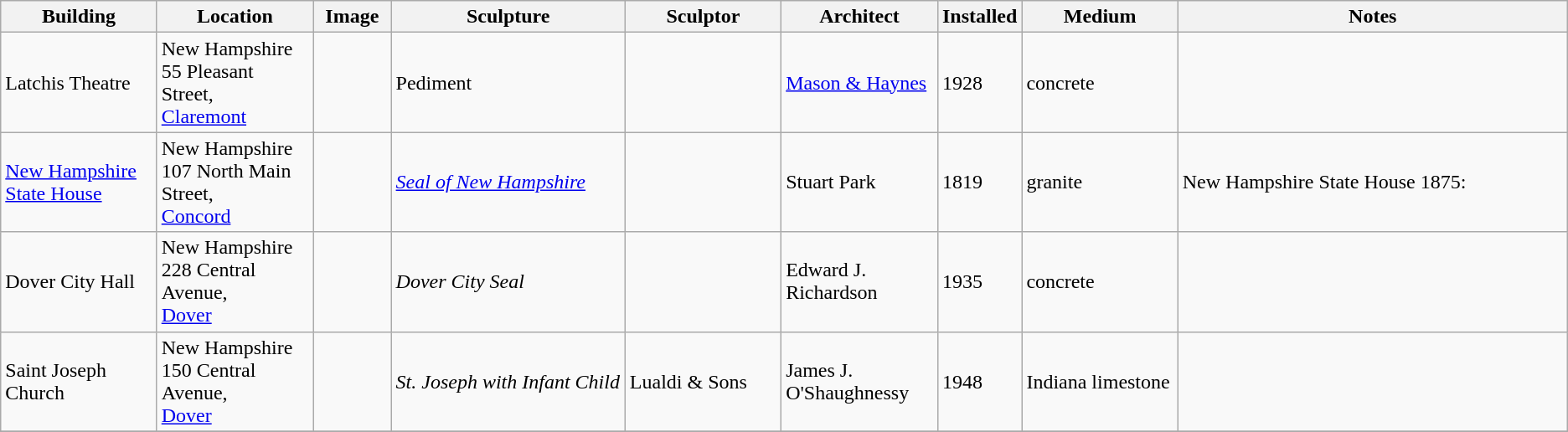<table class="wikitable sortable">
<tr>
<th width="10%">Building</th>
<th width="10%">Location</th>
<th width="5%">Image</th>
<th width="15%">Sculpture</th>
<th width="10%">Sculptor</th>
<th width="10%">Architect</th>
<th width="5%">Installed</th>
<th width="10%">Medium</th>
<th width="25%">Notes</th>
</tr>
<tr>
<td>Latchis Theatre</td>
<td>New Hampshire<br>55 Pleasant Street,<br><a href='#'>Claremont</a></td>
<td></td>
<td>Pediment</td>
<td></td>
<td><a href='#'>Mason & Haynes</a></td>
<td>1928</td>
<td>concrete</td>
<td></td>
</tr>
<tr>
<td><a href='#'>New Hampshire State House</a></td>
<td>New Hampshire<br>107 North Main Street,<br><a href='#'>Concord</a></td>
<td></td>
<td><em><a href='#'>Seal of New Hampshire</a></em></td>
<td></td>
<td>Stuart Park</td>
<td>1819</td>
<td>granite</td>
<td>New Hampshire State House  1875:</td>
</tr>
<tr>
<td>Dover City Hall</td>
<td>New Hampshire<br>228 Central Avenue,<br><a href='#'>Dover</a></td>
<td></td>
<td><em>Dover City Seal</em></td>
<td></td>
<td>Edward J. Richardson</td>
<td>1935</td>
<td>concrete</td>
<td></td>
</tr>
<tr>
<td>Saint Joseph Church</td>
<td>New Hampshire<br>150 Central Avenue,<br><a href='#'>Dover</a></td>
<td></td>
<td><em>St. Joseph with Infant Child</em></td>
<td>Lualdi & Sons</td>
<td>James J. O'Shaughnessy</td>
<td>1948</td>
<td>Indiana limestone</td>
<td></td>
</tr>
<tr>
</tr>
</table>
